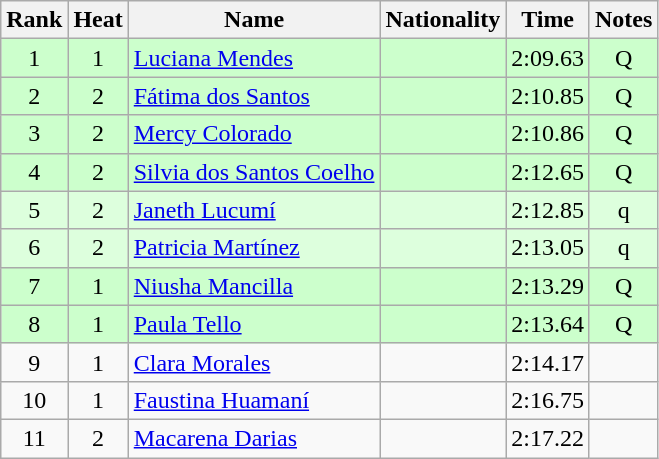<table class="wikitable sortable" style="text-align:center">
<tr>
<th>Rank</th>
<th>Heat</th>
<th>Name</th>
<th>Nationality</th>
<th>Time</th>
<th>Notes</th>
</tr>
<tr bgcolor=ccffcc>
<td>1</td>
<td>1</td>
<td align=left><a href='#'>Luciana Mendes</a></td>
<td align=left></td>
<td>2:09.63</td>
<td>Q</td>
</tr>
<tr bgcolor=ccffcc>
<td>2</td>
<td>2</td>
<td align=left><a href='#'>Fátima dos Santos</a></td>
<td align=left></td>
<td>2:10.85</td>
<td>Q</td>
</tr>
<tr bgcolor=ccffcc>
<td>3</td>
<td>2</td>
<td align=left><a href='#'>Mercy Colorado</a></td>
<td align=left></td>
<td>2:10.86</td>
<td>Q</td>
</tr>
<tr bgcolor=ccffcc>
<td>4</td>
<td>2</td>
<td align=left><a href='#'>Silvia dos Santos Coelho</a></td>
<td align=left></td>
<td>2:12.65</td>
<td>Q</td>
</tr>
<tr bgcolor=ddffdd>
<td>5</td>
<td>2</td>
<td align=left><a href='#'>Janeth Lucumí</a></td>
<td align=left></td>
<td>2:12.85</td>
<td>q</td>
</tr>
<tr bgcolor=ddffdd>
<td>6</td>
<td>2</td>
<td align=left><a href='#'>Patricia Martínez</a></td>
<td align=left></td>
<td>2:13.05</td>
<td>q</td>
</tr>
<tr bgcolor=ccffcc>
<td>7</td>
<td>1</td>
<td align=left><a href='#'>Niusha Mancilla</a></td>
<td align=left></td>
<td>2:13.29</td>
<td>Q</td>
</tr>
<tr bgcolor=ccffcc>
<td>8</td>
<td>1</td>
<td align=left><a href='#'>Paula Tello</a></td>
<td align=left></td>
<td>2:13.64</td>
<td>Q</td>
</tr>
<tr>
<td>9</td>
<td>1</td>
<td align=left><a href='#'>Clara Morales</a></td>
<td align=left></td>
<td>2:14.17</td>
<td></td>
</tr>
<tr>
<td>10</td>
<td>1</td>
<td align=left><a href='#'>Faustina Huamaní</a></td>
<td align=left></td>
<td>2:16.75</td>
<td></td>
</tr>
<tr>
<td>11</td>
<td>2</td>
<td align=left><a href='#'>Macarena Darias</a></td>
<td align=left></td>
<td>2:17.22</td>
<td></td>
</tr>
</table>
